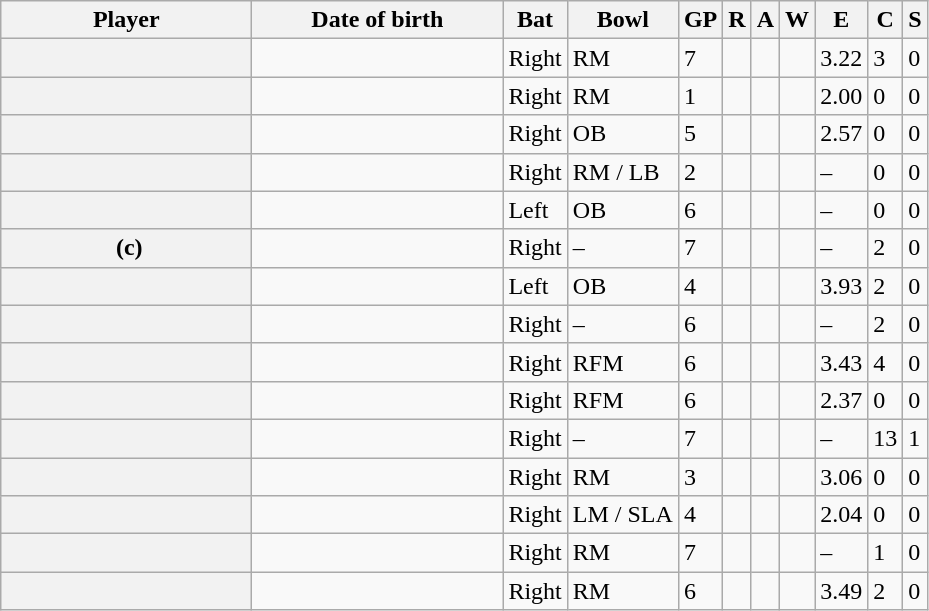<table class="wikitable sortable plainrowheaders">
<tr>
<th scope="col" width="160">Player</th>
<th scope="col" width="160">Date of birth</th>
<th scope="col">Bat</th>
<th scope="col">Bowl</th>
<th scope="col">GP</th>
<th scope="col">R</th>
<th scope="col">A</th>
<th scope="col">W</th>
<th scope="col">E</th>
<th scope="col">C</th>
<th scope="col">S</th>
</tr>
<tr>
<th scope="row"></th>
<td></td>
<td>Right</td>
<td>RM</td>
<td>7</td>
<td></td>
<td></td>
<td></td>
<td>3.22</td>
<td>3</td>
<td>0</td>
</tr>
<tr>
<th scope="row"></th>
<td></td>
<td>Right</td>
<td>RM</td>
<td>1</td>
<td></td>
<td></td>
<td></td>
<td>2.00</td>
<td>0</td>
<td>0</td>
</tr>
<tr>
<th scope="row"></th>
<td></td>
<td>Right</td>
<td>OB</td>
<td>5</td>
<td></td>
<td></td>
<td></td>
<td>2.57</td>
<td>0</td>
<td>0</td>
</tr>
<tr>
<th scope="row"></th>
<td></td>
<td>Right</td>
<td>RM / LB</td>
<td>2</td>
<td></td>
<td></td>
<td></td>
<td>–</td>
<td>0</td>
<td>0</td>
</tr>
<tr>
<th scope="row"></th>
<td></td>
<td>Left</td>
<td>OB</td>
<td>6</td>
<td></td>
<td></td>
<td></td>
<td>–</td>
<td>0</td>
<td>0</td>
</tr>
<tr>
<th scope="row"> (c)</th>
<td></td>
<td>Right</td>
<td>–</td>
<td>7</td>
<td></td>
<td></td>
<td></td>
<td>–</td>
<td>2</td>
<td>0</td>
</tr>
<tr>
<th scope="row"></th>
<td></td>
<td>Left</td>
<td>OB</td>
<td>4</td>
<td></td>
<td></td>
<td></td>
<td>3.93</td>
<td>2</td>
<td>0</td>
</tr>
<tr>
<th scope="row"> </th>
<td></td>
<td>Right</td>
<td>–</td>
<td>6</td>
<td></td>
<td></td>
<td></td>
<td>–</td>
<td>2</td>
<td>0</td>
</tr>
<tr>
<th scope="row"></th>
<td></td>
<td>Right</td>
<td>RFM</td>
<td>6</td>
<td></td>
<td></td>
<td></td>
<td>3.43</td>
<td>4</td>
<td>0</td>
</tr>
<tr>
<th scope="row"></th>
<td></td>
<td>Right</td>
<td>RFM</td>
<td>6</td>
<td></td>
<td></td>
<td></td>
<td>2.37</td>
<td>0</td>
<td>0</td>
</tr>
<tr>
<th scope="row"> </th>
<td></td>
<td>Right</td>
<td>–</td>
<td>7</td>
<td></td>
<td></td>
<td></td>
<td>–</td>
<td>13</td>
<td>1</td>
</tr>
<tr>
<th scope="row"></th>
<td></td>
<td>Right</td>
<td>RM</td>
<td>3</td>
<td></td>
<td></td>
<td></td>
<td>3.06</td>
<td>0</td>
<td>0</td>
</tr>
<tr>
<th scope="row"></th>
<td></td>
<td>Right</td>
<td>LM / SLA</td>
<td>4</td>
<td></td>
<td></td>
<td></td>
<td>2.04</td>
<td>0</td>
<td>0</td>
</tr>
<tr>
<th scope="row"></th>
<td></td>
<td>Right</td>
<td>RM</td>
<td>7</td>
<td></td>
<td></td>
<td></td>
<td>–</td>
<td>1</td>
<td>0</td>
</tr>
<tr>
<th scope="row"></th>
<td></td>
<td>Right</td>
<td>RM</td>
<td>6</td>
<td></td>
<td></td>
<td></td>
<td>3.49</td>
<td>2</td>
<td>0</td>
</tr>
</table>
